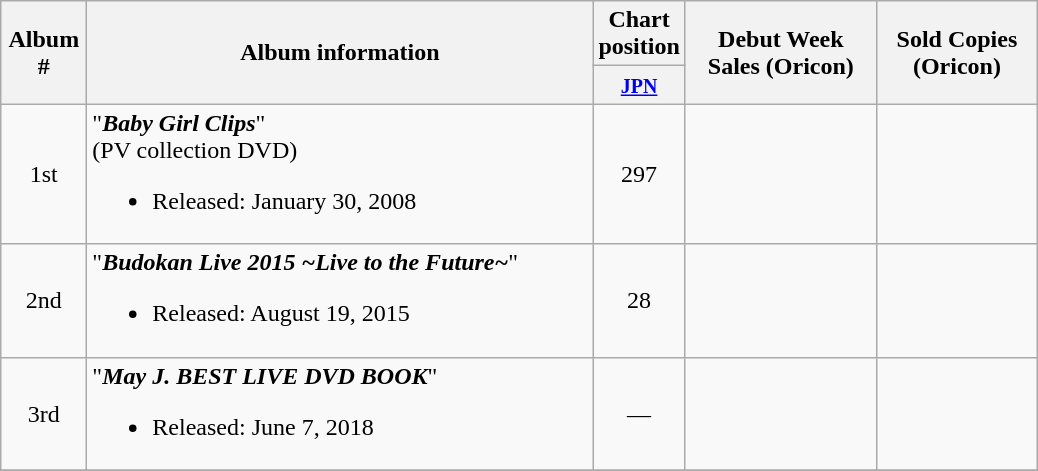<table class="wikitable">
<tr>
<th width="50" rowspan="2">Album #</th>
<th width="330" rowspan="2">Album information</th>
<th>Chart position</th>
<th width="120" rowspan="2">Debut Week Sales (Oricon)</th>
<th width="100" rowspan="2">Sold Copies (Oricon)</th>
</tr>
<tr>
<th width="30"><small><a href='#'>JPN</a></small></th>
</tr>
<tr>
<td align="center">1st</td>
<td align="left">"<strong><em>Baby Girl Clips</em></strong>"<br>(PV collection DVD)<br><ul><li>Released: January 30, 2008</li></ul></td>
<td align="center">297</td>
<td align="center"></td>
<td align="center"></td>
</tr>
<tr>
<td align="center">2nd</td>
<td align="left">"<strong><em>Budokan Live 2015 ~Live to the Future~</em></strong>"<br><ul><li>Released: August 19, 2015</li></ul></td>
<td align="center">28</td>
<td align="center"></td>
<td align="center"></td>
</tr>
<tr>
<td align="center">3rd</td>
<td align="left">"<strong><em>May J. BEST LIVE DVD BOOK</em></strong>"<br><ul><li>Released: June 7, 2018</li></ul></td>
<td align="center">—</td>
<td align="center"></td>
<td align="center"></td>
</tr>
<tr>
</tr>
</table>
